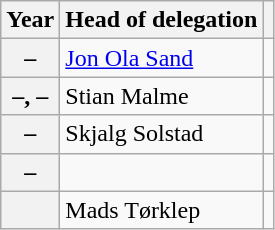<table class="wikitable plainrowheaders">
<tr>
<th>Year</th>
<th>Head of delegation</th>
<th></th>
</tr>
<tr>
<th scope="row">–</th>
<td><a href='#'>Jon Ola Sand</a></td>
<td></td>
</tr>
<tr>
<th scope="row">–, –</th>
<td>Stian Malme</td>
<td></td>
</tr>
<tr>
<th scope="row">–</th>
<td>Skjalg Solstad</td>
<td></td>
</tr>
<tr>
<th scope="row">–</th>
<td></td>
<td></td>
</tr>
<tr>
<th scope="row"></th>
<td>Mads Tørklep</td>
<td></td>
</tr>
</table>
